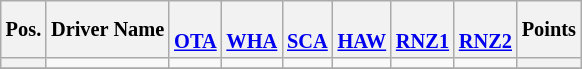<table class="wikitable" style=font-size:85%;>
<tr>
<th>Pos.</th>
<th>Driver Name</th>
<th><br><a href='#'>OTA</a></th>
<th><br><a href='#'>WHA</a></th>
<th><br><a href='#'>SCA</a></th>
<th><br><a href='#'>HAW</a></th>
<th><br><a href='#'>RNZ1</a></th>
<th><br><a href='#'>RNZ2</a></th>
<th>Points</th>
</tr>
<tr>
<th></th>
<td></td>
<td align=center style=background:#;></td>
<td align=center style=background:#;></td>
<td align=center style=background:#;></td>
<td align=center style=background:#;></td>
<td align=center style=background:#;></td>
<td align=center style=background:#;></td>
<th></th>
</tr>
<tr>
</tr>
</table>
